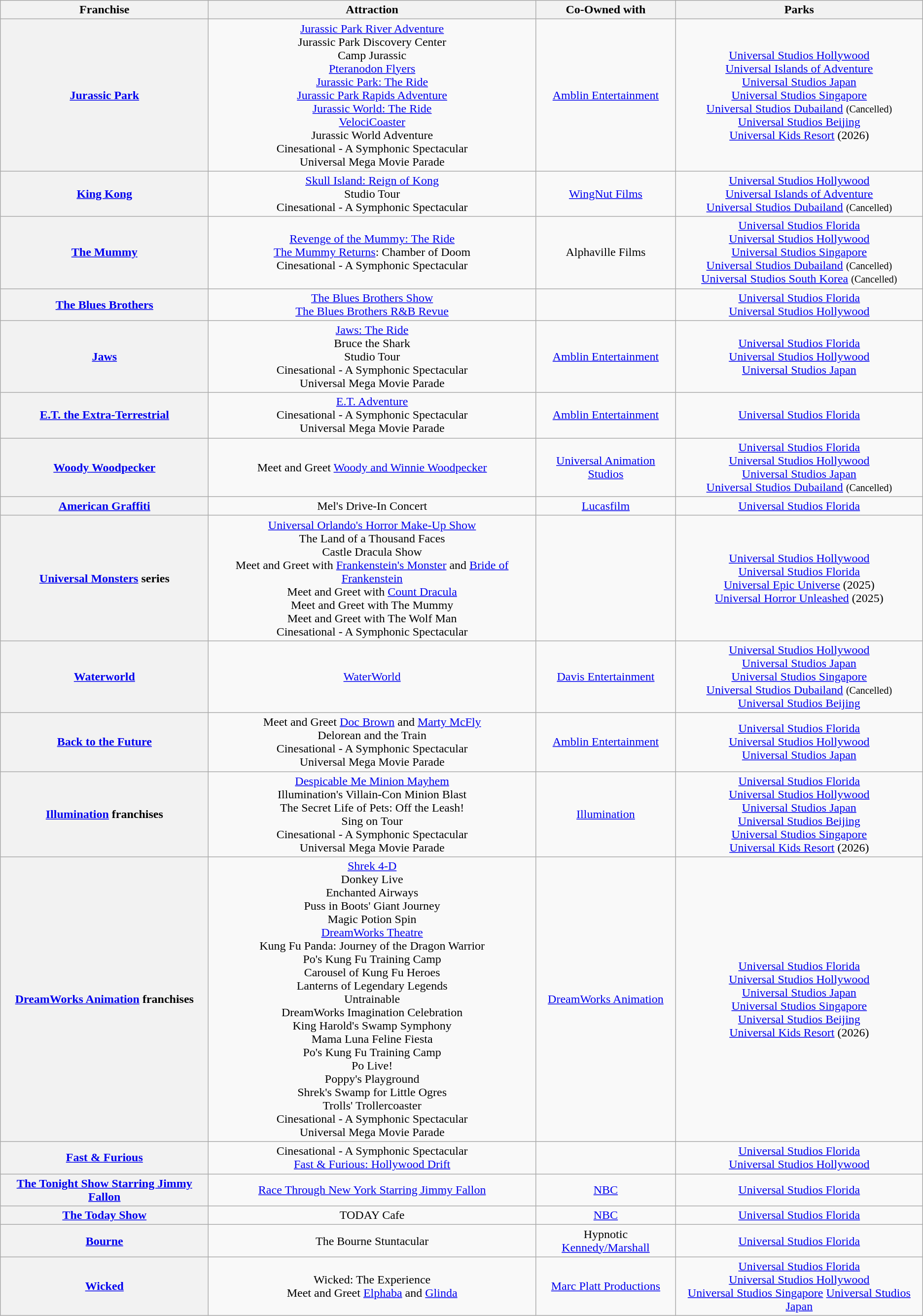<table class="wikitable sortable" style="text-align: center;"align="center">
<tr>
<th>Franchise</th>
<th>Attraction</th>
<th>Co-Owned with</th>
<th>Parks</th>
</tr>
<tr>
<th><a href='#'>Jurassic Park</a></th>
<td><a href='#'>Jurassic Park River Adventure</a><br>Jurassic Park Discovery Center<br>Camp Jurassic<br><a href='#'>Pteranodon Flyers</a><br><a href='#'>Jurassic Park: The Ride</a><br><a href='#'>Jurassic Park Rapids Adventure</a><br><a href='#'>Jurassic World: The Ride</a><br><a href='#'>VelociCoaster</a><br>Jurassic World Adventure<br>Cinesational - A Symphonic Spectacular<br>Universal Mega Movie Parade</td>
<td><a href='#'>Amblin Entertainment</a></td>
<td><a href='#'>Universal Studios Hollywood</a><br><a href='#'>Universal Islands of Adventure</a><br><a href='#'>Universal Studios Japan</a><br><a href='#'>Universal Studios Singapore</a><br><a href='#'>Universal Studios Dubailand</a> <small>(Cancelled)</small><br><a href='#'>Universal Studios Beijing</a><br><a href='#'>Universal Kids Resort</a> (2026)</td>
</tr>
<tr>
<th><a href='#'>King Kong</a></th>
<td><a href='#'>Skull Island: Reign of Kong</a><br> Studio Tour<br>Cinesational - A Symphonic Spectacular</td>
<td><a href='#'>WingNut Films</a></td>
<td><a href='#'>Universal Studios Hollywood</a><br><a href='#'>Universal Islands of Adventure</a><br><a href='#'>Universal Studios Dubailand</a> <small>(Cancelled)</small></td>
</tr>
<tr>
<th><a href='#'>The Mummy</a></th>
<td><a href='#'>Revenge of the Mummy: The Ride</a><br><a href='#'>The Mummy Returns</a>: Chamber of Doom<br>Cinesational - A Symphonic Spectacular</td>
<td>Alphaville Films</td>
<td><a href='#'>Universal Studios Florida</a><br><a href='#'>Universal Studios Hollywood</a><br><a href='#'>Universal Studios Singapore</a><br><a href='#'>Universal Studios Dubailand</a> <small>(Cancelled)</small><br><a href='#'>Universal Studios South Korea</a> <small>(Cancelled)</small></td>
</tr>
<tr>
<th><a href='#'>The Blues Brothers</a></th>
<td><a href='#'>The Blues Brothers Show</a><br><a href='#'>The Blues Brothers R&B Revue</a></td>
<td></td>
<td><a href='#'>Universal Studios Florida</a><br><a href='#'>Universal Studios Hollywood</a></td>
</tr>
<tr>
<th><a href='#'>Jaws</a></th>
<td><a href='#'>Jaws: The Ride</a><br>Bruce the Shark<br>Studio Tour<br>Cinesational - A Symphonic Spectacular<br>Universal Mega Movie Parade</td>
<td><a href='#'>Amblin Entertainment</a></td>
<td><a href='#'>Universal Studios Florida</a><br><a href='#'>Universal Studios Hollywood</a><br><a href='#'>Universal Studios Japan</a></td>
</tr>
<tr>
<th><a href='#'>E.T. the Extra-Terrestrial</a></th>
<td><a href='#'>E.T. Adventure</a><br>Cinesational - A Symphonic Spectacular<br>Universal Mega Movie Parade</td>
<td><a href='#'>Amblin Entertainment</a></td>
<td><a href='#'>Universal Studios Florida</a></td>
</tr>
<tr>
<th><a href='#'>Woody Woodpecker</a></th>
<td>Meet and Greet <a href='#'>Woody and Winnie Woodpecker</a></td>
<td><a href='#'>Universal Animation Studios</a></td>
<td><a href='#'>Universal Studios Florida</a><br><a href='#'>Universal Studios Hollywood</a><br><a href='#'>Universal Studios Japan</a><br><a href='#'>Universal Studios Dubailand</a> <small>(Cancelled)</small></td>
</tr>
<tr>
<th><a href='#'>American Graffiti</a></th>
<td>Mel's Drive-In Concert</td>
<td><a href='#'>Lucasfilm</a></td>
<td><a href='#'>Universal Studios Florida</a></td>
</tr>
<tr>
<th><a href='#'>Universal Monsters</a> series</th>
<td><a href='#'>Universal Orlando's Horror Make-Up Show</a><br>The Land of a Thousand Faces<br>Castle Dracula Show<br>Meet and Greet with <a href='#'>Frankenstein's Monster</a> and <a href='#'>Bride of Frankenstein</a><br>Meet and Greet with <a href='#'>Count Dracula</a><br>Meet and Greet with The Mummy<br>Meet and Greet with The Wolf Man<br>Cinesational - A Symphonic Spectacular</td>
<td></td>
<td><a href='#'>Universal Studios Hollywood</a><br><a href='#'>Universal Studios Florida</a><br><a href='#'>Universal Epic Universe</a> (2025)<br><a href='#'>Universal Horror Unleashed</a> (2025)</td>
</tr>
<tr>
<th><a href='#'>Waterworld</a></th>
<td><a href='#'>WaterWorld</a></td>
<td><a href='#'>Davis Entertainment</a></td>
<td><a href='#'>Universal Studios Hollywood</a><br><a href='#'>Universal Studios Japan</a><br><a href='#'>Universal Studios Singapore</a><br><a href='#'>Universal Studios Dubailand</a> <small>(Cancelled)</small><br><a href='#'>Universal Studios Beijing</a></td>
</tr>
<tr>
<th><a href='#'>Back to the Future</a></th>
<td>Meet and Greet <a href='#'>Doc Brown</a> and <a href='#'>Marty McFly</a><br>Delorean and the Train<br>Cinesational - A Symphonic Spectacular<br>Universal Mega Movie Parade</td>
<td><a href='#'>Amblin Entertainment</a></td>
<td><a href='#'>Universal Studios Florida</a><br><a href='#'>Universal Studios Hollywood</a><br><a href='#'>Universal Studios Japan</a></td>
</tr>
<tr>
<th><a href='#'>Illumination</a> franchises</th>
<td><a href='#'>Despicable Me Minion Mayhem</a><br>Illumination's Villain-Con Minion Blast<br>The Secret Life of Pets: Off the Leash!<br>Sing on Tour<br>Cinesational - A Symphonic Spectacular<br>Universal Mega Movie Parade</td>
<td><a href='#'>Illumination</a></td>
<td><a href='#'>Universal Studios Florida</a><br><a href='#'>Universal Studios Hollywood</a><br><a href='#'>Universal Studios Japan</a><br><a href='#'>Universal Studios Beijing</a><br><a href='#'>Universal Studios Singapore</a><br><a href='#'>Universal Kids Resort</a> (2026)</td>
</tr>
<tr>
<th><a href='#'>DreamWorks Animation</a> franchises</th>
<td><a href='#'>Shrek 4-D</a><br>Donkey Live<br>Enchanted Airways<br>Puss in Boots' Giant Journey<br>Magic Potion Spin<br><a href='#'>DreamWorks Theatre</a><br>Kung Fu Panda: Journey of the Dragon Warrior<br>Po's Kung Fu Training Camp<br>Carousel of Kung Fu Heroes<br>Lanterns of Legendary Legends<br>Untrainable<br>DreamWorks Imagination Celebration<br>King Harold's Swamp Symphony <br>Mama Luna Feline Fiesta<br>Po's Kung Fu Training Camp<br>Po Live!<br>Poppy's Playground<br>Shrek's Swamp for Little Ogres<br>Trolls' Trollercoaster<br>Cinesational - A Symphonic Spectacular<br>Universal Mega Movie Parade</td>
<td><a href='#'>DreamWorks Animation</a></td>
<td><a href='#'>Universal Studios Florida</a><br><a href='#'>Universal Studios Hollywood</a><br><a href='#'>Universal Studios Japan</a><br><a href='#'>Universal Studios Singapore</a><br><a href='#'>Universal Studios Beijing</a><br><a href='#'>Universal Kids Resort</a> (2026)</td>
</tr>
<tr>
<th><a href='#'>Fast & Furious</a></th>
<td>Cinesational - A Symphonic Spectacular<br><a href='#'>Fast & Furious: Hollywood Drift</a></td>
<td></td>
<td><a href='#'>Universal Studios Florida</a><br><a href='#'>Universal Studios Hollywood</a></td>
</tr>
<tr>
<th><a href='#'>The Tonight Show Starring Jimmy Fallon</a></th>
<td><a href='#'>Race Through New York Starring Jimmy Fallon</a></td>
<td><a href='#'>NBC</a></td>
<td><a href='#'>Universal Studios Florida</a></td>
</tr>
<tr>
<th><a href='#'>The Today Show</a></th>
<td>TODAY Cafe</td>
<td><a href='#'>NBC</a></td>
<td><a href='#'>Universal Studios Florida</a></td>
</tr>
<tr>
<th><a href='#'>Bourne</a></th>
<td>The Bourne Stuntacular</td>
<td>Hypnotic<br><a href='#'>Kennedy/Marshall</a></td>
<td><a href='#'>Universal Studios Florida</a></td>
</tr>
<tr>
<th><a href='#'>Wicked</a></th>
<td>Wicked: The Experience<br>Meet and Greet <a href='#'>Elphaba</a> and <a href='#'>Glinda</a></td>
<td><a href='#'>Marc Platt Productions</a></td>
<td><a href='#'>Universal Studios Florida</a><br><a href='#'>Universal Studios Hollywood</a><br><a href='#'>Universal Studios Singapore</a>
<a href='#'>Universal Studios Japan</a></td>
</tr>
</table>
